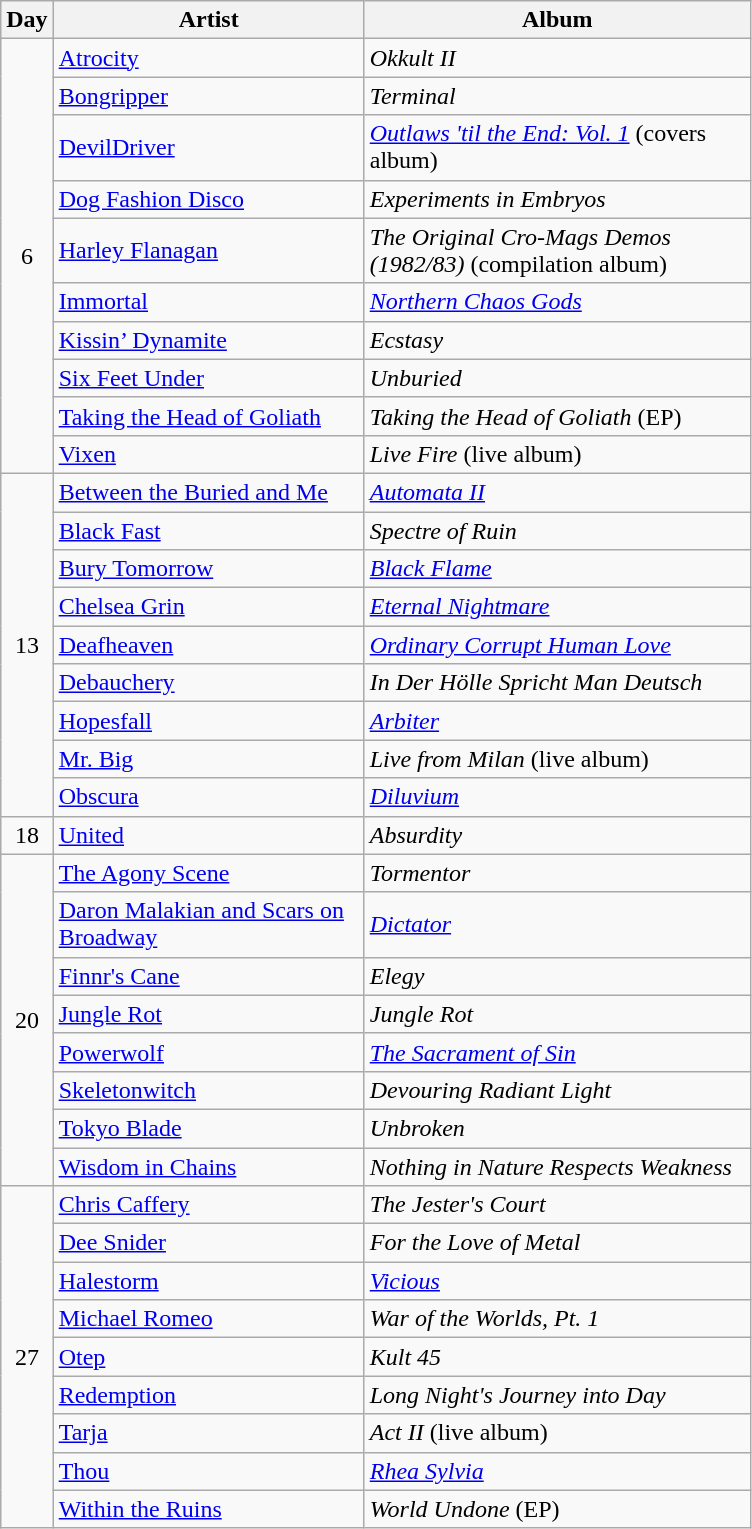<table class="wikitable">
<tr>
<th style="width:20px;">Day</th>
<th style="width:200px;">Artist</th>
<th style="width:250px;">Album</th>
</tr>
<tr>
<td style="text-align:center;" rowspan="10">6</td>
<td><a href='#'>Atrocity</a></td>
<td><em>Okkult II</em></td>
</tr>
<tr>
<td><a href='#'>Bongripper</a></td>
<td><em>Terminal</em></td>
</tr>
<tr>
<td><a href='#'>DevilDriver</a></td>
<td><em><a href='#'>Outlaws 'til the End: Vol. 1</a></em> (covers album)</td>
</tr>
<tr>
<td><a href='#'>Dog Fashion Disco</a></td>
<td><em>Experiments in Embryos</em></td>
</tr>
<tr>
<td><a href='#'>Harley Flanagan</a></td>
<td><em>The Original Cro-Mags Demos (1982/83)</em> (compilation album)</td>
</tr>
<tr>
<td><a href='#'>Immortal</a></td>
<td><em><a href='#'>Northern Chaos Gods</a></em></td>
</tr>
<tr>
<td><a href='#'>Kissin’ Dynamite</a></td>
<td><em>Ecstasy</em></td>
</tr>
<tr>
<td><a href='#'>Six Feet Under</a></td>
<td><em>Unburied</em></td>
</tr>
<tr>
<td><a href='#'>Taking the Head of Goliath</a></td>
<td><em>Taking the Head of Goliath</em> (EP)</td>
</tr>
<tr>
<td><a href='#'>Vixen</a></td>
<td><em>Live Fire</em> (live album)</td>
</tr>
<tr>
<td style="text-align:center;" rowspan=9>13</td>
<td><a href='#'>Between the Buried and Me</a></td>
<td><em><a href='#'>Automata II</a></em></td>
</tr>
<tr>
<td><a href='#'>Black Fast</a></td>
<td><em>Spectre of Ruin</em></td>
</tr>
<tr>
<td><a href='#'>Bury Tomorrow</a></td>
<td><em><a href='#'>Black Flame</a></em></td>
</tr>
<tr>
<td><a href='#'>Chelsea Grin</a></td>
<td><em><a href='#'>Eternal Nightmare</a></em></td>
</tr>
<tr>
<td><a href='#'>Deafheaven</a></td>
<td><em><a href='#'>Ordinary Corrupt Human Love</a></em></td>
</tr>
<tr>
<td><a href='#'>Debauchery</a></td>
<td><em>In Der Hölle Spricht Man Deutsch</em></td>
</tr>
<tr>
<td><a href='#'>Hopesfall</a></td>
<td><em><a href='#'>Arbiter</a></em></td>
</tr>
<tr>
<td><a href='#'>Mr. Big</a></td>
<td><em>Live from Milan</em> (live album)</td>
</tr>
<tr>
<td><a href='#'>Obscura</a></td>
<td><em><a href='#'>Diluvium</a></em></td>
</tr>
<tr>
<td style="text-align:center;" rowspan="1">18</td>
<td><a href='#'>United</a></td>
<td><em>Absurdity</em></td>
</tr>
<tr>
<td style="text-align:center;" rowspan="8">20</td>
<td><a href='#'>The Agony Scene</a></td>
<td><em>Tormentor</em></td>
</tr>
<tr>
<td><a href='#'>Daron Malakian and Scars on Broadway</a></td>
<td><em><a href='#'>Dictator</a></em></td>
</tr>
<tr>
<td><a href='#'>Finnr's Cane</a></td>
<td><em>Elegy</em></td>
</tr>
<tr>
<td><a href='#'>Jungle Rot</a></td>
<td><em>Jungle Rot</em></td>
</tr>
<tr>
<td><a href='#'>Powerwolf</a></td>
<td><em><a href='#'>The Sacrament of Sin</a></em></td>
</tr>
<tr>
<td><a href='#'>Skeletonwitch</a></td>
<td><em>Devouring Radiant Light</em></td>
</tr>
<tr>
<td><a href='#'>Tokyo Blade</a></td>
<td><em>Unbroken</em></td>
</tr>
<tr>
<td><a href='#'>Wisdom in Chains</a></td>
<td><em>Nothing in Nature Respects Weakness</em></td>
</tr>
<tr>
<td style="text-align:center;" rowspan="9">27</td>
<td><a href='#'>Chris Caffery</a></td>
<td><em>The Jester's Court</em></td>
</tr>
<tr>
<td><a href='#'>Dee Snider</a></td>
<td><em>For the Love of Metal</em></td>
</tr>
<tr>
<td><a href='#'>Halestorm</a></td>
<td><em><a href='#'>Vicious</a></em></td>
</tr>
<tr>
<td><a href='#'>Michael Romeo</a></td>
<td><em>War of the Worlds, Pt. 1</em></td>
</tr>
<tr>
<td><a href='#'>Otep</a></td>
<td><em>Kult 45</em></td>
</tr>
<tr>
<td><a href='#'>Redemption</a></td>
<td><em>Long Night's Journey into Day</em></td>
</tr>
<tr>
<td><a href='#'>Tarja</a></td>
<td><em>Act II</em> (live album)</td>
</tr>
<tr>
<td><a href='#'>Thou</a></td>
<td><em><a href='#'>Rhea Sylvia</a></em></td>
</tr>
<tr>
<td><a href='#'>Within the Ruins</a></td>
<td><em>World Undone</em> (EP)</td>
</tr>
</table>
